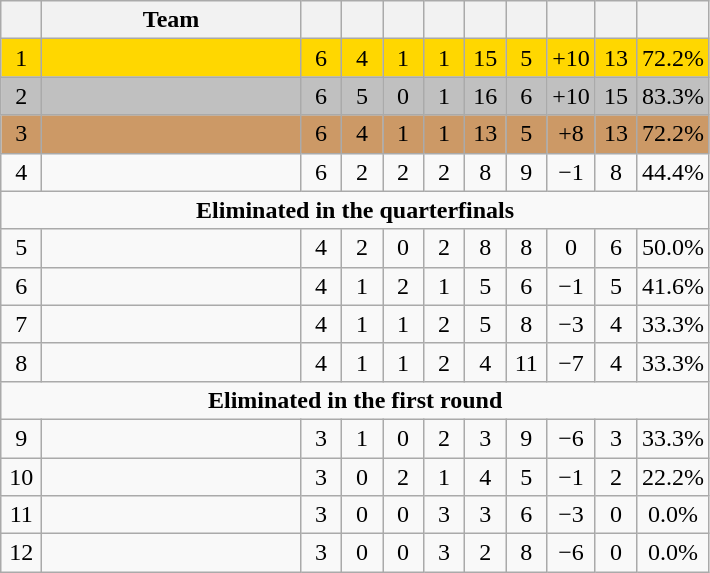<table class="wikitable" style="text-align:center">
<tr>
<th width=20></th>
<th width=165>Team</th>
<th width=20></th>
<th width=20></th>
<th width=20></th>
<th width=20></th>
<th width=20></th>
<th width=20></th>
<th width=20></th>
<th width=20></th>
<th width=20></th>
</tr>
<tr bgcolor=gold>
<td>1</td>
<td align=left></td>
<td>6</td>
<td>4</td>
<td>1</td>
<td>1</td>
<td>15</td>
<td>5</td>
<td>+10</td>
<td>13</td>
<td>72.2%</td>
</tr>
<tr bgcolor=silver>
<td>2</td>
<td align=left></td>
<td>6</td>
<td>5</td>
<td>0</td>
<td>1</td>
<td>16</td>
<td>6</td>
<td>+10</td>
<td>15</td>
<td>83.3%</td>
</tr>
<tr bgcolor=cc9966>
<td>3</td>
<td align=left></td>
<td>6</td>
<td>4</td>
<td>1</td>
<td>1</td>
<td>13</td>
<td>5</td>
<td>+8</td>
<td>13</td>
<td>72.2%</td>
</tr>
<tr>
<td>4</td>
<td align=left></td>
<td>6</td>
<td>2</td>
<td>2</td>
<td>2</td>
<td>8</td>
<td>9</td>
<td>−1</td>
<td>8</td>
<td>44.4%</td>
</tr>
<tr>
<td colspan=11><strong>Eliminated in the quarterfinals</strong></td>
</tr>
<tr>
<td>5</td>
<td align=left></td>
<td>4</td>
<td>2</td>
<td>0</td>
<td>2</td>
<td>8</td>
<td>8</td>
<td>0</td>
<td>6</td>
<td>50.0%</td>
</tr>
<tr>
<td>6</td>
<td align=left></td>
<td>4</td>
<td>1</td>
<td>2</td>
<td>1</td>
<td>5</td>
<td>6</td>
<td>−1</td>
<td>5</td>
<td>41.6%</td>
</tr>
<tr>
<td>7</td>
<td align=left></td>
<td>4</td>
<td>1</td>
<td>1</td>
<td>2</td>
<td>5</td>
<td>8</td>
<td>−3</td>
<td>4</td>
<td>33.3%</td>
</tr>
<tr>
<td>8</td>
<td align=left></td>
<td>4</td>
<td>1</td>
<td>1</td>
<td>2</td>
<td>4</td>
<td>11</td>
<td>−7</td>
<td>4</td>
<td>33.3%</td>
</tr>
<tr>
<td colspan=11><strong>Eliminated in the first round</strong></td>
</tr>
<tr>
<td>9</td>
<td align=left></td>
<td>3</td>
<td>1</td>
<td>0</td>
<td>2</td>
<td>3</td>
<td>9</td>
<td>−6</td>
<td>3</td>
<td>33.3%</td>
</tr>
<tr>
<td>10</td>
<td align=left></td>
<td>3</td>
<td>0</td>
<td>2</td>
<td>1</td>
<td>4</td>
<td>5</td>
<td>−1</td>
<td>2</td>
<td>22.2%</td>
</tr>
<tr>
<td>11</td>
<td align=left></td>
<td>3</td>
<td>0</td>
<td>0</td>
<td>3</td>
<td>3</td>
<td>6</td>
<td>−3</td>
<td>0</td>
<td>0.0%</td>
</tr>
<tr>
<td>12</td>
<td align=left></td>
<td>3</td>
<td>0</td>
<td>0</td>
<td>3</td>
<td>2</td>
<td>8</td>
<td>−6</td>
<td>0</td>
<td>0.0%</td>
</tr>
</table>
